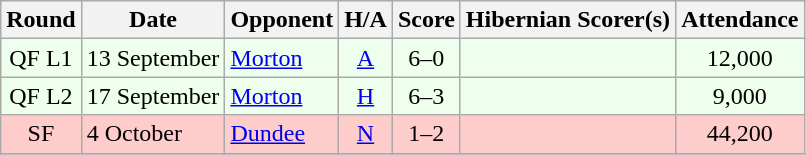<table class="wikitable" style="text-align:center">
<tr>
<th>Round</th>
<th>Date</th>
<th>Opponent</th>
<th>H/A</th>
<th>Score</th>
<th>Hibernian Scorer(s)</th>
<th>Attendance</th>
</tr>
<tr bgcolor=#EEFFEE>
<td>QF L1</td>
<td align=left>13 September</td>
<td align=left><a href='#'>Morton</a></td>
<td><a href='#'>A</a></td>
<td>6–0</td>
<td align=left></td>
<td>12,000</td>
</tr>
<tr bgcolor=#EEFFEE>
<td>QF L2</td>
<td align=left>17 September</td>
<td align=left><a href='#'>Morton</a></td>
<td><a href='#'>H</a></td>
<td>6–3</td>
<td align=left></td>
<td>9,000</td>
</tr>
<tr bgcolor=#FFCCCC>
<td>SF</td>
<td align=left>4 October</td>
<td align=left><a href='#'>Dundee</a></td>
<td><a href='#'>N</a></td>
<td>1–2</td>
<td align=left></td>
<td>44,200</td>
</tr>
<tr>
</tr>
</table>
